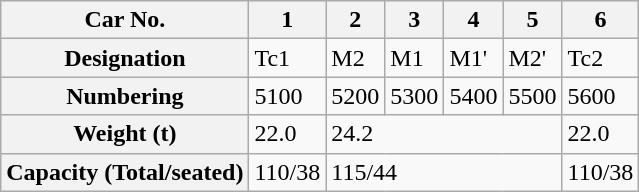<table class="wikitable">
<tr>
<th>Car No.</th>
<th>1</th>
<th>2</th>
<th>3</th>
<th>4</th>
<th>5</th>
<th>6</th>
</tr>
<tr>
<th>Designation</th>
<td>Tc1</td>
<td>M2</td>
<td>M1</td>
<td>M1'</td>
<td>M2'</td>
<td>Tc2</td>
</tr>
<tr>
<th>Numbering</th>
<td>5100</td>
<td>5200</td>
<td>5300</td>
<td>5400</td>
<td>5500</td>
<td>5600</td>
</tr>
<tr>
<th>Weight (t)</th>
<td>22.0</td>
<td colspan="4">24.2</td>
<td>22.0</td>
</tr>
<tr>
<th>Capacity (Total/seated)</th>
<td>110/38</td>
<td colspan="4">115/44</td>
<td>110/38</td>
</tr>
</table>
